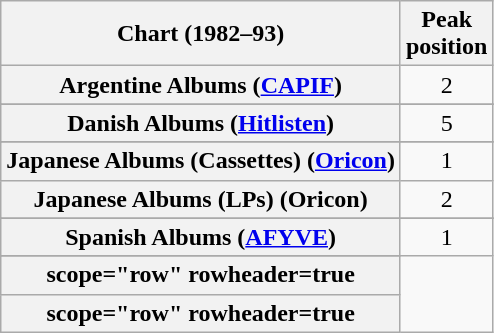<table class="wikitable sortable plainrowheaders" style="text-align:center">
<tr>
<th scope="col">Chart (1982–93)</th>
<th scope="col">Peak<br>position</th>
</tr>
<tr>
<th scope="row">Argentine Albums (<a href='#'>CAPIF</a>)</th>
<td>2</td>
</tr>
<tr>
</tr>
<tr>
<th scope="row">Danish Albums (<a href='#'>Hitlisten</a>)</th>
<td>5</td>
</tr>
<tr>
</tr>
<tr>
</tr>
<tr>
<th scope="row">Japanese Albums (Cassettes) (<a href='#'>Oricon</a>)</th>
<td>1</td>
</tr>
<tr>
<th scope="row">Japanese Albums (LPs) (Oricon)</th>
<td>2</td>
</tr>
<tr>
</tr>
<tr>
</tr>
<tr>
<th scope="row">Spanish Albums (<a href='#'>AFYVE</a>)</th>
<td>1</td>
</tr>
<tr>
</tr>
<tr>
<th>scope="row" rowheader=true</th>
</tr>
<tr>
<th>scope="row" rowheader=true</th>
</tr>
</table>
